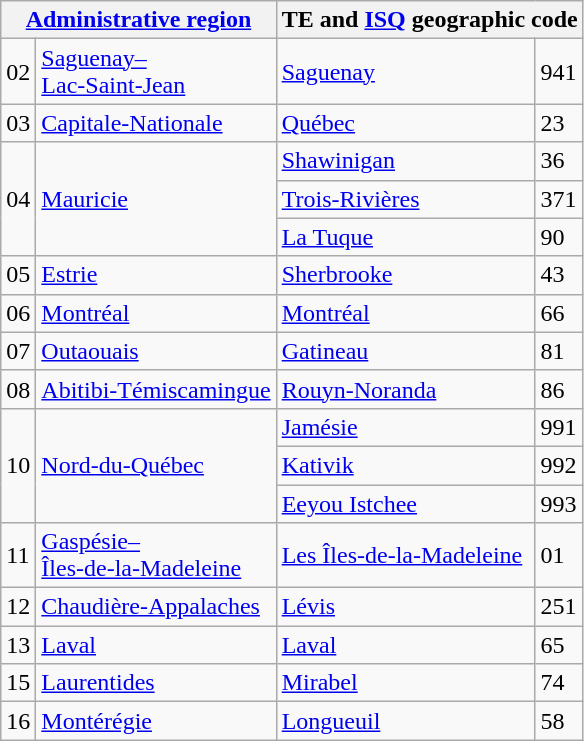<table class="wikitable">
<tr>
<th colspan="2"><a href='#'>Administrative region</a></th>
<th colspan="2">TE and <a href='#'>ISQ</a> geographic code</th>
</tr>
<tr>
<td>02</td>
<td><a href='#'>Saguenay–<br>Lac-Saint-Jean</a></td>
<td><a href='#'>Saguenay</a></td>
<td>941</td>
</tr>
<tr>
<td>03</td>
<td><a href='#'>Capitale-Nationale</a></td>
<td><a href='#'>Québec</a></td>
<td>23</td>
</tr>
<tr>
<td rowspan="3">04</td>
<td rowspan="3"><a href='#'>Mauricie</a></td>
<td><a href='#'>Shawinigan</a></td>
<td>36</td>
</tr>
<tr>
<td><a href='#'>Trois-Rivières</a></td>
<td>371</td>
</tr>
<tr>
<td><a href='#'>La Tuque</a></td>
<td>90</td>
</tr>
<tr>
<td>05</td>
<td><a href='#'>Estrie</a></td>
<td><a href='#'>Sherbrooke</a></td>
<td>43</td>
</tr>
<tr>
<td>06</td>
<td><a href='#'>Montréal</a></td>
<td><a href='#'>Montréal</a></td>
<td>66</td>
</tr>
<tr>
<td>07</td>
<td><a href='#'>Outaouais</a></td>
<td><a href='#'>Gatineau</a></td>
<td>81</td>
</tr>
<tr>
<td>08</td>
<td><a href='#'>Abitibi-Témiscamingue</a></td>
<td><a href='#'>Rouyn-Noranda</a></td>
<td>86</td>
</tr>
<tr>
<td rowspan="3">10</td>
<td rowspan="3"><a href='#'>Nord-du-Québec</a></td>
<td><a href='#'>Jamésie</a></td>
<td>991</td>
</tr>
<tr>
<td><a href='#'>Kativik</a></td>
<td>992</td>
</tr>
<tr>
<td><a href='#'>Eeyou Istchee</a></td>
<td>993</td>
</tr>
<tr>
<td>11</td>
<td><a href='#'>Gaspésie–<br>Îles-de-la-Madeleine</a></td>
<td><a href='#'>Les Îles-de-la-Madeleine</a></td>
<td>01</td>
</tr>
<tr>
<td>12</td>
<td><a href='#'>Chaudière-Appalaches</a></td>
<td><a href='#'>Lévis</a></td>
<td>251</td>
</tr>
<tr>
<td>13</td>
<td><a href='#'>Laval</a></td>
<td><a href='#'>Laval</a></td>
<td>65</td>
</tr>
<tr>
<td>15</td>
<td><a href='#'>Laurentides</a></td>
<td><a href='#'>Mirabel</a></td>
<td>74</td>
</tr>
<tr>
<td>16</td>
<td><a href='#'>Montérégie</a></td>
<td><a href='#'>Longueuil</a></td>
<td>58</td>
</tr>
</table>
